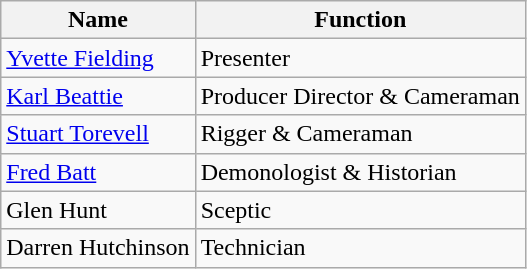<table class="wikitable">
<tr>
<th>Name</th>
<th>Function</th>
</tr>
<tr>
<td><a href='#'>Yvette Fielding</a></td>
<td>Presenter</td>
</tr>
<tr>
<td><a href='#'>Karl Beattie</a></td>
<td>Producer Director & Cameraman</td>
</tr>
<tr>
<td><a href='#'>Stuart Torevell</a></td>
<td>Rigger & Cameraman</td>
</tr>
<tr>
<td><a href='#'>Fred Batt</a></td>
<td>Demonologist & Historian</td>
</tr>
<tr>
<td>Glen Hunt</td>
<td>Sceptic</td>
</tr>
<tr>
<td>Darren Hutchinson</td>
<td>Technician</td>
</tr>
</table>
